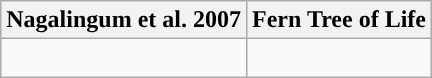<table class="wikitable">
<tr>
<th colspan=1>Nagalingum et al. 2007</th>
<th colspan=1>Fern Tree of Life</th>
</tr>
<tr>
<td style="vertical-align:top"><br></td>
<td><br></td>
</tr>
</table>
